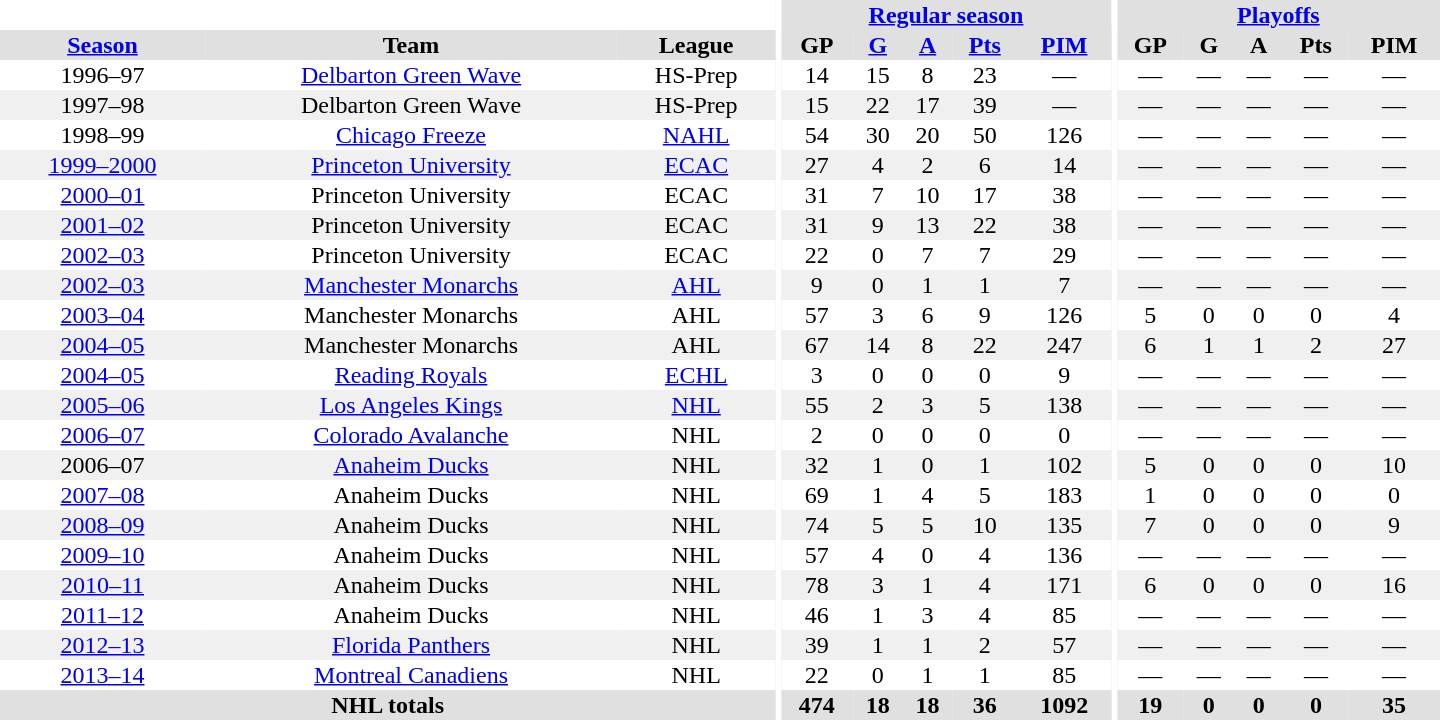<table border="0" cellpadding="1" cellspacing="0" style="text-align:center; width:60em">
<tr bgcolor="#e0e0e0">
<th colspan="3"  bgcolor="#ffffff"></th>
<th rowspan="99" bgcolor="#ffffff"></th>
<th colspan="5"><a href='#'>Regular season</a></th>
<th rowspan="99" bgcolor="#ffffff"></th>
<th colspan="5"><a href='#'>Playoffs</a></th>
</tr>
<tr bgcolor="#e0e0e0">
<th><a href='#'>Season</a></th>
<th>Team</th>
<th>League</th>
<th>GP</th>
<th><a href='#'>G</a></th>
<th><a href='#'>A</a></th>
<th><a href='#'>Pts</a></th>
<th><a href='#'>PIM</a></th>
<th>GP</th>
<th>G</th>
<th>A</th>
<th>Pts</th>
<th>PIM</th>
</tr>
<tr>
<td>1996–97</td>
<td><a href='#'>Delbarton Green Wave</a></td>
<td>HS-Prep</td>
<td>14</td>
<td>15</td>
<td>8</td>
<td>23</td>
<td>—</td>
<td>—</td>
<td>—</td>
<td>—</td>
<td>—</td>
<td>—</td>
</tr>
<tr bgcolor="#f0f0f0">
<td>1997–98</td>
<td>Delbarton Green Wave</td>
<td>HS-Prep</td>
<td>15</td>
<td>22</td>
<td>17</td>
<td>39</td>
<td>—</td>
<td>—</td>
<td>—</td>
<td>—</td>
<td>—</td>
<td>—</td>
</tr>
<tr>
<td>1998–99</td>
<td><a href='#'>Chicago Freeze</a></td>
<td><a href='#'>NAHL</a></td>
<td>54</td>
<td>30</td>
<td>20</td>
<td>50</td>
<td>126</td>
<td>—</td>
<td>—</td>
<td>—</td>
<td>—</td>
<td>—</td>
</tr>
<tr bgcolor="#f0f0f0">
<td><a href='#'>1999–2000</a></td>
<td><a href='#'>Princeton University</a></td>
<td><a href='#'>ECAC</a></td>
<td>27</td>
<td>4</td>
<td>2</td>
<td>6</td>
<td>14</td>
<td>—</td>
<td>—</td>
<td>—</td>
<td>—</td>
<td>—</td>
</tr>
<tr>
<td><a href='#'>2000–01</a></td>
<td>Princeton University</td>
<td>ECAC</td>
<td>31</td>
<td>7</td>
<td>10</td>
<td>17</td>
<td>38</td>
<td>—</td>
<td>—</td>
<td>—</td>
<td>—</td>
<td>—</td>
</tr>
<tr bgcolor="#f0f0f0">
<td><a href='#'>2001–02</a></td>
<td>Princeton University</td>
<td>ECAC</td>
<td>31</td>
<td>9</td>
<td>13</td>
<td>22</td>
<td>38</td>
<td>—</td>
<td>—</td>
<td>—</td>
<td>—</td>
<td>—</td>
</tr>
<tr>
<td><a href='#'>2002–03</a></td>
<td>Princeton University</td>
<td>ECAC</td>
<td>22</td>
<td>0</td>
<td>7</td>
<td>7</td>
<td>29</td>
<td>—</td>
<td>—</td>
<td>—</td>
<td>—</td>
<td>—</td>
</tr>
<tr bgcolor="#f0f0f0">
<td><a href='#'>2002–03</a></td>
<td><a href='#'>Manchester Monarchs</a></td>
<td><a href='#'>AHL</a></td>
<td>9</td>
<td>0</td>
<td>1</td>
<td>1</td>
<td>7</td>
<td>—</td>
<td>—</td>
<td>—</td>
<td>—</td>
<td>—</td>
</tr>
<tr>
<td><a href='#'>2003–04</a></td>
<td>Manchester Monarchs</td>
<td>AHL</td>
<td>57</td>
<td>3</td>
<td>6</td>
<td>9</td>
<td>126</td>
<td>5</td>
<td>0</td>
<td>0</td>
<td>0</td>
<td>4</td>
</tr>
<tr bgcolor="#f0f0f0">
<td><a href='#'>2004–05</a></td>
<td>Manchester Monarchs</td>
<td>AHL</td>
<td>67</td>
<td>14</td>
<td>8</td>
<td>22</td>
<td>247</td>
<td>6</td>
<td>1</td>
<td>1</td>
<td>2</td>
<td>27</td>
</tr>
<tr>
<td><a href='#'>2004–05</a></td>
<td><a href='#'>Reading Royals</a></td>
<td><a href='#'>ECHL</a></td>
<td>3</td>
<td>0</td>
<td>0</td>
<td>0</td>
<td>9</td>
<td>—</td>
<td>—</td>
<td>—</td>
<td>—</td>
<td>—</td>
</tr>
<tr bgcolor="#f0f0f0">
<td><a href='#'>2005–06</a></td>
<td><a href='#'>Los Angeles Kings</a></td>
<td><a href='#'>NHL</a></td>
<td>55</td>
<td>2</td>
<td>3</td>
<td>5</td>
<td>138</td>
<td>—</td>
<td>—</td>
<td>—</td>
<td>—</td>
<td>—</td>
</tr>
<tr>
<td><a href='#'>2006–07</a></td>
<td><a href='#'>Colorado Avalanche</a></td>
<td>NHL</td>
<td>2</td>
<td>0</td>
<td>0</td>
<td>0</td>
<td>0</td>
<td>—</td>
<td>—</td>
<td>—</td>
<td>—</td>
<td>—</td>
</tr>
<tr bgcolor="#f0f0f0">
<td>2006–07</td>
<td><a href='#'>Anaheim Ducks</a></td>
<td>NHL</td>
<td>32</td>
<td>1</td>
<td>0</td>
<td>1</td>
<td>102</td>
<td>5</td>
<td>0</td>
<td>0</td>
<td>0</td>
<td>10</td>
</tr>
<tr>
<td><a href='#'>2007–08</a></td>
<td>Anaheim Ducks</td>
<td>NHL</td>
<td>69</td>
<td>1</td>
<td>4</td>
<td>5</td>
<td>183</td>
<td>1</td>
<td>0</td>
<td>0</td>
<td>0</td>
<td>0</td>
</tr>
<tr bgcolor="#f0f0f0">
<td><a href='#'>2008–09</a></td>
<td>Anaheim Ducks</td>
<td>NHL</td>
<td>74</td>
<td>5</td>
<td>5</td>
<td>10</td>
<td>135</td>
<td>7</td>
<td>0</td>
<td>0</td>
<td>0</td>
<td>9</td>
</tr>
<tr>
<td><a href='#'>2009–10</a></td>
<td>Anaheim Ducks</td>
<td>NHL</td>
<td>57</td>
<td>4</td>
<td>0</td>
<td>4</td>
<td>136</td>
<td>—</td>
<td>—</td>
<td>—</td>
<td>—</td>
<td>—</td>
</tr>
<tr bgcolor="#f0f0f0">
<td><a href='#'>2010–11</a></td>
<td>Anaheim Ducks</td>
<td>NHL</td>
<td>78</td>
<td>3</td>
<td>1</td>
<td>4</td>
<td>171</td>
<td>6</td>
<td>0</td>
<td>0</td>
<td>0</td>
<td>16</td>
</tr>
<tr>
<td><a href='#'>2011–12</a></td>
<td>Anaheim Ducks</td>
<td>NHL</td>
<td>46</td>
<td>1</td>
<td>3</td>
<td>4</td>
<td>85</td>
<td>—</td>
<td>—</td>
<td>—</td>
<td>—</td>
<td>—</td>
</tr>
<tr bgcolor="#f0f0f0">
<td><a href='#'>2012–13</a></td>
<td><a href='#'>Florida Panthers</a></td>
<td>NHL</td>
<td>39</td>
<td>1</td>
<td>1</td>
<td>2</td>
<td>57</td>
<td>—</td>
<td>—</td>
<td>—</td>
<td>—</td>
<td>—</td>
</tr>
<tr>
<td><a href='#'>2013–14</a></td>
<td><a href='#'>Montreal Canadiens</a></td>
<td>NHL</td>
<td>22</td>
<td>0</td>
<td>1</td>
<td>1</td>
<td>85</td>
<td>—</td>
<td>—</td>
<td>—</td>
<td>—</td>
<td>—</td>
</tr>
<tr bgcolor="#e0e0e0">
<th colspan="3">NHL totals</th>
<th>474</th>
<th>18</th>
<th>18</th>
<th>36</th>
<th>1092</th>
<th>19</th>
<th>0</th>
<th>0</th>
<th>0</th>
<th>35</th>
</tr>
</table>
